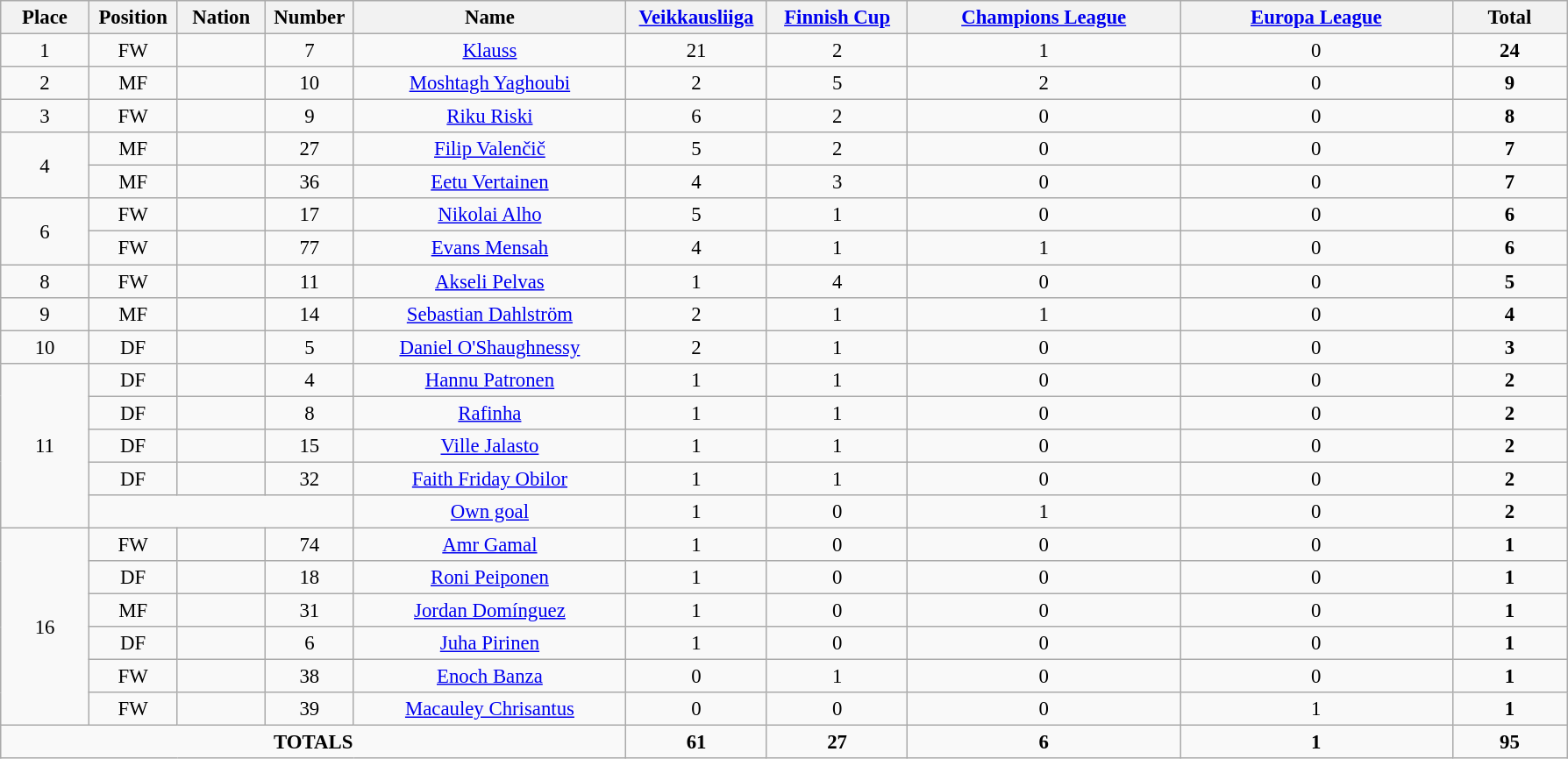<table class="wikitable" style="font-size: 95%; text-align: center;">
<tr>
<th width=60>Place</th>
<th width=60>Position</th>
<th width=60>Nation</th>
<th width=60>Number</th>
<th width=200>Name</th>
<th width=100><a href='#'>Veikkausliiga</a></th>
<th width=100><a href='#'>Finnish Cup</a></th>
<th width=200><a href='#'>Champions League</a></th>
<th width=200><a href='#'>Europa League</a></th>
<th width=80><strong>Total</strong></th>
</tr>
<tr>
<td>1</td>
<td>FW</td>
<td></td>
<td>7</td>
<td><a href='#'>Klauss</a></td>
<td>21</td>
<td>2</td>
<td>1</td>
<td>0</td>
<td><strong>24</strong></td>
</tr>
<tr>
<td>2</td>
<td>MF</td>
<td></td>
<td>10</td>
<td><a href='#'>Moshtagh Yaghoubi</a></td>
<td>2</td>
<td>5</td>
<td>2</td>
<td>0</td>
<td><strong>9</strong></td>
</tr>
<tr>
<td>3</td>
<td>FW</td>
<td></td>
<td>9</td>
<td><a href='#'>Riku Riski</a></td>
<td>6</td>
<td>2</td>
<td>0</td>
<td>0</td>
<td><strong>8</strong></td>
</tr>
<tr>
<td rowspan="2">4</td>
<td>MF</td>
<td></td>
<td>27</td>
<td><a href='#'>Filip Valenčič</a></td>
<td>5</td>
<td>2</td>
<td>0</td>
<td>0</td>
<td><strong>7</strong></td>
</tr>
<tr>
<td>MF</td>
<td></td>
<td>36</td>
<td><a href='#'>Eetu Vertainen</a></td>
<td>4</td>
<td>3</td>
<td>0</td>
<td>0</td>
<td><strong>7</strong></td>
</tr>
<tr>
<td rowspan="2">6</td>
<td>FW</td>
<td></td>
<td>17</td>
<td><a href='#'>Nikolai Alho</a></td>
<td>5</td>
<td>1</td>
<td>0</td>
<td>0</td>
<td><strong>6</strong></td>
</tr>
<tr>
<td>FW</td>
<td></td>
<td>77</td>
<td><a href='#'>Evans Mensah</a></td>
<td>4</td>
<td>1</td>
<td>1</td>
<td>0</td>
<td><strong>6</strong></td>
</tr>
<tr>
<td>8</td>
<td>FW</td>
<td></td>
<td>11</td>
<td><a href='#'>Akseli Pelvas</a></td>
<td>1</td>
<td>4</td>
<td>0</td>
<td>0</td>
<td><strong>5</strong></td>
</tr>
<tr>
<td>9</td>
<td>MF</td>
<td></td>
<td>14</td>
<td><a href='#'>Sebastian Dahlström</a></td>
<td>2</td>
<td>1</td>
<td>1</td>
<td>0</td>
<td><strong>4</strong></td>
</tr>
<tr>
<td>10</td>
<td>DF</td>
<td></td>
<td>5</td>
<td><a href='#'>Daniel O'Shaughnessy</a></td>
<td>2</td>
<td>1</td>
<td>0</td>
<td>0</td>
<td><strong>3</strong></td>
</tr>
<tr>
<td rowspan="5">11</td>
<td>DF</td>
<td></td>
<td>4</td>
<td><a href='#'>Hannu Patronen</a></td>
<td>1</td>
<td>1</td>
<td>0</td>
<td>0</td>
<td><strong>2</strong></td>
</tr>
<tr>
<td>DF</td>
<td></td>
<td>8</td>
<td><a href='#'>Rafinha</a></td>
<td>1</td>
<td>1</td>
<td>0</td>
<td>0</td>
<td><strong>2</strong></td>
</tr>
<tr>
<td>DF</td>
<td></td>
<td>15</td>
<td><a href='#'>Ville Jalasto</a></td>
<td>1</td>
<td>1</td>
<td>0</td>
<td>0</td>
<td><strong>2</strong></td>
</tr>
<tr>
<td>DF</td>
<td></td>
<td>32</td>
<td><a href='#'>Faith Friday Obilor</a></td>
<td>1</td>
<td>1</td>
<td>0</td>
<td>0</td>
<td><strong>2</strong></td>
</tr>
<tr>
<td colspan="3"></td>
<td><a href='#'>Own goal</a></td>
<td>1</td>
<td>0</td>
<td>1</td>
<td>0</td>
<td><strong>2</strong></td>
</tr>
<tr>
<td rowspan="6">16</td>
<td>FW</td>
<td></td>
<td>74</td>
<td><a href='#'>Amr Gamal</a></td>
<td>1</td>
<td>0</td>
<td>0</td>
<td>0</td>
<td><strong>1</strong></td>
</tr>
<tr>
<td>DF</td>
<td></td>
<td>18</td>
<td><a href='#'>Roni Peiponen</a></td>
<td>1</td>
<td>0</td>
<td>0</td>
<td>0</td>
<td><strong>1</strong></td>
</tr>
<tr>
<td>MF</td>
<td></td>
<td>31</td>
<td><a href='#'>Jordan Domínguez</a></td>
<td>1</td>
<td>0</td>
<td>0</td>
<td>0</td>
<td><strong>1</strong></td>
</tr>
<tr>
<td>DF</td>
<td></td>
<td>6</td>
<td><a href='#'>Juha Pirinen</a></td>
<td>1</td>
<td>0</td>
<td>0</td>
<td>0</td>
<td><strong>1</strong></td>
</tr>
<tr>
<td>FW</td>
<td></td>
<td>38</td>
<td><a href='#'>Enoch Banza</a></td>
<td>0</td>
<td>1</td>
<td>0</td>
<td>0</td>
<td><strong>1</strong></td>
</tr>
<tr>
<td>FW</td>
<td></td>
<td>39</td>
<td><a href='#'>Macauley Chrisantus</a></td>
<td>0</td>
<td>0</td>
<td>0</td>
<td>1</td>
<td><strong>1</strong></td>
</tr>
<tr>
<td colspan="5"><strong>TOTALS</strong></td>
<td><strong>61</strong></td>
<td><strong>27</strong></td>
<td><strong>6</strong></td>
<td><strong>1</strong></td>
<td><strong>95</strong></td>
</tr>
</table>
